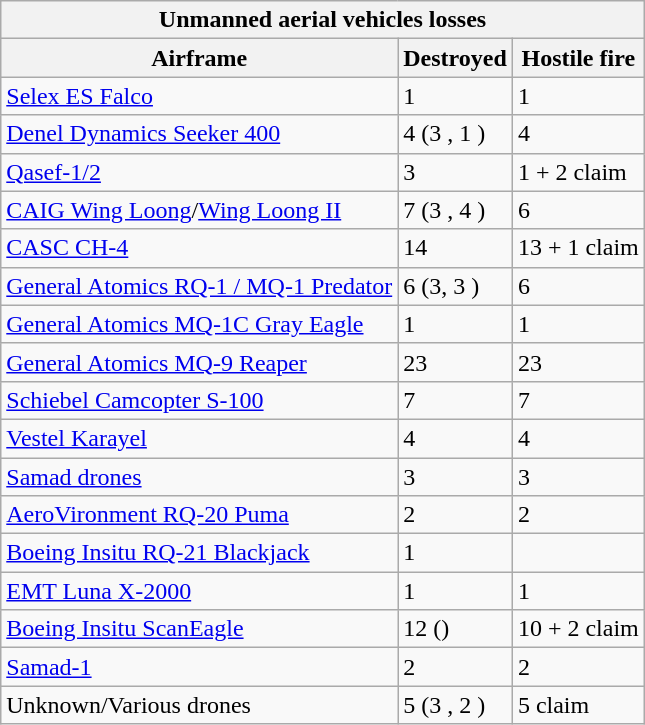<table class="wikitable sortable">
<tr>
<th colspan="3">Unmanned aerial vehicles losses</th>
</tr>
<tr>
<th>Airframe</th>
<th data-sort-type="number">Destroyed</th>
<th data-sort-type="number">Hostile fire</th>
</tr>
<tr>
<td><a href='#'>Selex ES Falco</a></td>
<td>1 </td>
<td>1</td>
</tr>
<tr>
<td><a href='#'>Denel Dynamics Seeker 400</a></td>
<td>4 (3 , 1 )</td>
<td>4</td>
</tr>
<tr>
<td><a href='#'>Qasef-1/2</a></td>
<td>3 </td>
<td>1 + 2 claim</td>
</tr>
<tr>
<td><a href='#'>CAIG Wing Loong</a>/<a href='#'>Wing Loong II</a></td>
<td>7 (3 , 4 )</td>
<td>6</td>
</tr>
<tr>
<td><a href='#'>CASC CH-4</a></td>
<td>14 </td>
<td>13 + 1 claim</td>
</tr>
<tr>
<td><a href='#'>General Atomics RQ-1 / MQ-1 Predator</a></td>
<td>6 (3, 3 )</td>
<td>6</td>
</tr>
<tr>
<td><a href='#'>General Atomics MQ-1C Gray Eagle</a></td>
<td>1 </td>
<td>1</td>
</tr>
<tr>
<td><a href='#'>General Atomics MQ-9 Reaper</a></td>
<td>23 </td>
<td>23</td>
</tr>
<tr>
<td><a href='#'>Schiebel Camcopter S-100</a></td>
<td>7 </td>
<td>7</td>
</tr>
<tr>
<td><a href='#'>Vestel Karayel</a></td>
<td>4 </td>
<td>4</td>
</tr>
<tr>
<td><a href='#'>Samad drones</a></td>
<td>3 </td>
<td>3</td>
</tr>
<tr>
<td><a href='#'>AeroVironment RQ-20 Puma</a></td>
<td>2 </td>
<td>2</td>
</tr>
<tr>
<td><a href='#'>Boeing Insitu RQ-21 Blackjack</a></td>
<td>1 </td>
<td></td>
</tr>
<tr>
<td><a href='#'>EMT Luna X-2000</a></td>
<td>1 </td>
<td>1</td>
</tr>
<tr>
<td><a href='#'>Boeing Insitu ScanEagle</a></td>
<td>12 ()</td>
<td>10 + 2 claim</td>
</tr>
<tr>
<td><a href='#'>Samad-1</a></td>
<td>2 </td>
<td>2</td>
</tr>
<tr>
<td>Unknown/Various drones</td>
<td>5 (3 , 2 )</td>
<td>5 claim</td>
</tr>
</table>
